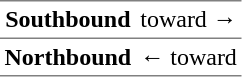<table border="1" cellspacing="0" cellpadding="3" frame="hsides" rules="rows">
<tr>
<th><span>Southbound</span></th>
<td>  toward  →</td>
</tr>
<tr>
<th><span>Northbound</span></th>
<td>←  toward </td>
</tr>
</table>
